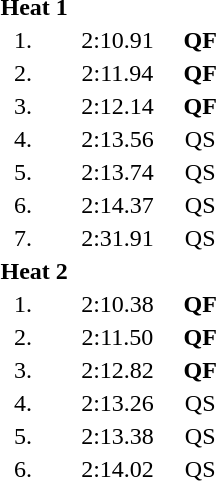<table style="text-align:center">
<tr>
<td colspan=4 align=left><strong>Heat 1</strong></td>
</tr>
<tr>
<td width=30>1.</td>
<td align=left></td>
<td width=80>2:10.91</td>
<td><strong>QF</strong></td>
</tr>
<tr>
<td>2.</td>
<td align=left></td>
<td>2:11.94</td>
<td><strong>QF</strong></td>
</tr>
<tr>
<td>3.</td>
<td align=left></td>
<td>2:12.14</td>
<td><strong>QF</strong></td>
</tr>
<tr>
<td>4.</td>
<td align=left></td>
<td>2:13.56</td>
<td>QS</td>
</tr>
<tr>
<td>5.</td>
<td align=left></td>
<td>2:13.74</td>
<td>QS</td>
</tr>
<tr>
<td>6.</td>
<td align=left></td>
<td>2:14.37</td>
<td>QS</td>
</tr>
<tr>
<td>7.</td>
<td align=left></td>
<td>2:31.91</td>
<td>QS</td>
</tr>
<tr>
<td colspan=4 align=left><strong>Heat 2</strong></td>
</tr>
<tr>
<td>1.</td>
<td align=left></td>
<td>2:10.38</td>
<td><strong>QF</strong></td>
</tr>
<tr>
<td>2.</td>
<td align=left></td>
<td>2:11.50</td>
<td><strong>QF</strong></td>
</tr>
<tr>
<td>3.</td>
<td align=left></td>
<td>2:12.82</td>
<td><strong>QF</strong></td>
</tr>
<tr>
<td>4.</td>
<td align=left></td>
<td>2:13.26</td>
<td>QS</td>
</tr>
<tr>
<td>5.</td>
<td align=left></td>
<td>2:13.38</td>
<td>QS</td>
</tr>
<tr>
<td>6.</td>
<td align=left></td>
<td>2:14.02</td>
<td>QS</td>
</tr>
</table>
